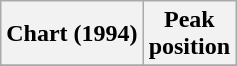<table class="wikitable plainrowheaders">
<tr>
<th>Chart (1994)</th>
<th>Peak<br>position</th>
</tr>
<tr>
</tr>
</table>
